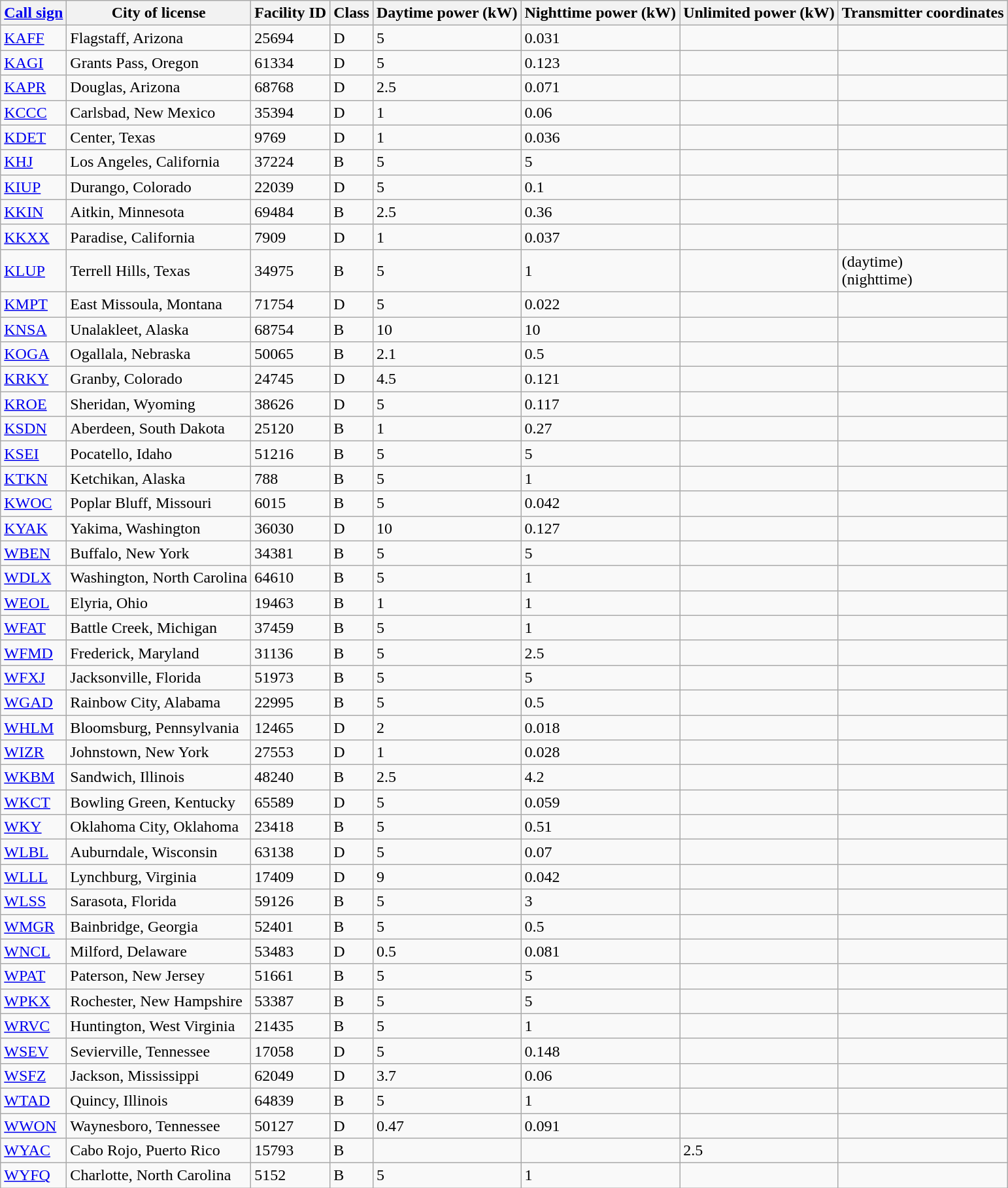<table class="wikitable sortable">
<tr>
<th><a href='#'>Call sign</a></th>
<th>City of license</th>
<th>Facility ID</th>
<th>Class</th>
<th>Daytime power (kW)</th>
<th>Nighttime power (kW)</th>
<th>Unlimited power (kW)</th>
<th>Transmitter coordinates</th>
</tr>
<tr>
<td><a href='#'>KAFF</a></td>
<td>Flagstaff, Arizona</td>
<td>25694</td>
<td>D</td>
<td>5</td>
<td>0.031</td>
<td></td>
<td></td>
</tr>
<tr>
<td><a href='#'>KAGI</a></td>
<td>Grants Pass, Oregon</td>
<td>61334</td>
<td>D</td>
<td>5</td>
<td>0.123</td>
<td></td>
<td></td>
</tr>
<tr>
<td><a href='#'>KAPR</a></td>
<td>Douglas, Arizona</td>
<td>68768</td>
<td>D</td>
<td>2.5</td>
<td>0.071</td>
<td></td>
<td></td>
</tr>
<tr>
<td><a href='#'>KCCC</a></td>
<td>Carlsbad, New Mexico</td>
<td>35394</td>
<td>D</td>
<td>1</td>
<td>0.06</td>
<td></td>
<td></td>
</tr>
<tr>
<td><a href='#'>KDET</a></td>
<td>Center, Texas</td>
<td>9769</td>
<td>D</td>
<td>1</td>
<td>0.036</td>
<td></td>
<td></td>
</tr>
<tr>
<td><a href='#'>KHJ</a></td>
<td>Los Angeles, California</td>
<td>37224</td>
<td>B</td>
<td>5</td>
<td>5</td>
<td></td>
<td></td>
</tr>
<tr>
<td><a href='#'>KIUP</a></td>
<td>Durango, Colorado</td>
<td>22039</td>
<td>D</td>
<td>5</td>
<td>0.1</td>
<td></td>
<td></td>
</tr>
<tr>
<td><a href='#'>KKIN</a></td>
<td>Aitkin, Minnesota</td>
<td>69484</td>
<td>B</td>
<td>2.5</td>
<td>0.36</td>
<td></td>
<td></td>
</tr>
<tr>
<td><a href='#'>KKXX</a></td>
<td>Paradise, California</td>
<td>7909</td>
<td>D</td>
<td>1</td>
<td>0.037</td>
<td></td>
<td></td>
</tr>
<tr>
<td><a href='#'>KLUP</a></td>
<td>Terrell Hills, Texas</td>
<td>34975</td>
<td>B</td>
<td>5</td>
<td>1</td>
<td></td>
<td> (daytime)<br> (nighttime)</td>
</tr>
<tr>
<td><a href='#'>KMPT</a></td>
<td>East Missoula, Montana</td>
<td>71754</td>
<td>D</td>
<td>5</td>
<td>0.022</td>
<td></td>
<td></td>
</tr>
<tr>
<td><a href='#'>KNSA</a></td>
<td>Unalakleet, Alaska</td>
<td>68754</td>
<td>B</td>
<td>10</td>
<td>10</td>
<td></td>
<td></td>
</tr>
<tr>
<td><a href='#'>KOGA</a></td>
<td>Ogallala, Nebraska</td>
<td>50065</td>
<td>B</td>
<td>2.1</td>
<td>0.5</td>
<td></td>
<td></td>
</tr>
<tr>
<td><a href='#'>KRKY</a></td>
<td>Granby, Colorado</td>
<td>24745</td>
<td>D</td>
<td>4.5</td>
<td>0.121</td>
<td></td>
<td></td>
</tr>
<tr>
<td><a href='#'>KROE</a></td>
<td>Sheridan, Wyoming</td>
<td>38626</td>
<td>D</td>
<td>5</td>
<td>0.117</td>
<td></td>
<td></td>
</tr>
<tr>
<td><a href='#'>KSDN</a></td>
<td>Aberdeen, South Dakota</td>
<td>25120</td>
<td>B</td>
<td>1</td>
<td>0.27</td>
<td></td>
<td></td>
</tr>
<tr>
<td><a href='#'>KSEI</a></td>
<td>Pocatello, Idaho</td>
<td>51216</td>
<td>B</td>
<td>5</td>
<td>5</td>
<td></td>
<td></td>
</tr>
<tr>
<td><a href='#'>KTKN</a></td>
<td>Ketchikan, Alaska</td>
<td>788</td>
<td>B</td>
<td>5</td>
<td>1</td>
<td></td>
<td></td>
</tr>
<tr>
<td><a href='#'>KWOC</a></td>
<td>Poplar Bluff, Missouri</td>
<td>6015</td>
<td>B</td>
<td>5</td>
<td>0.042</td>
<td></td>
<td></td>
</tr>
<tr>
<td><a href='#'>KYAK</a></td>
<td>Yakima, Washington</td>
<td>36030</td>
<td>D</td>
<td>10</td>
<td>0.127</td>
<td></td>
<td></td>
</tr>
<tr>
<td><a href='#'>WBEN</a></td>
<td>Buffalo, New York</td>
<td>34381</td>
<td>B</td>
<td>5</td>
<td>5</td>
<td></td>
<td></td>
</tr>
<tr>
<td><a href='#'>WDLX</a></td>
<td>Washington, North Carolina</td>
<td>64610</td>
<td>B</td>
<td>5</td>
<td>1</td>
<td></td>
<td></td>
</tr>
<tr>
<td><a href='#'>WEOL</a></td>
<td>Elyria, Ohio</td>
<td>19463</td>
<td>B</td>
<td>1</td>
<td>1</td>
<td></td>
<td></td>
</tr>
<tr>
<td><a href='#'>WFAT</a></td>
<td>Battle Creek, Michigan</td>
<td>37459</td>
<td>B</td>
<td>5</td>
<td>1</td>
<td></td>
<td></td>
</tr>
<tr>
<td><a href='#'>WFMD</a></td>
<td>Frederick, Maryland</td>
<td>31136</td>
<td>B</td>
<td>5</td>
<td>2.5</td>
<td></td>
<td></td>
</tr>
<tr>
<td><a href='#'>WFXJ</a></td>
<td>Jacksonville, Florida</td>
<td>51973</td>
<td>B</td>
<td>5</td>
<td>5</td>
<td></td>
<td></td>
</tr>
<tr>
<td><a href='#'>WGAD</a></td>
<td>Rainbow City, Alabama</td>
<td>22995</td>
<td>B</td>
<td>5</td>
<td>0.5</td>
<td></td>
<td></td>
</tr>
<tr>
<td><a href='#'>WHLM</a></td>
<td>Bloomsburg, Pennsylvania</td>
<td>12465</td>
<td>D</td>
<td>2</td>
<td>0.018</td>
<td></td>
<td></td>
</tr>
<tr>
<td><a href='#'>WIZR</a></td>
<td>Johnstown, New York</td>
<td>27553</td>
<td>D</td>
<td>1</td>
<td>0.028</td>
<td></td>
<td></td>
</tr>
<tr>
<td><a href='#'>WKBM</a></td>
<td>Sandwich, Illinois</td>
<td>48240</td>
<td>B</td>
<td>2.5</td>
<td>4.2</td>
<td></td>
<td></td>
</tr>
<tr>
<td><a href='#'>WKCT</a></td>
<td>Bowling Green, Kentucky</td>
<td>65589</td>
<td>D</td>
<td>5</td>
<td>0.059</td>
<td></td>
<td></td>
</tr>
<tr>
<td><a href='#'>WKY</a></td>
<td>Oklahoma City, Oklahoma</td>
<td>23418</td>
<td>B</td>
<td>5</td>
<td>0.51</td>
<td></td>
<td></td>
</tr>
<tr>
<td><a href='#'>WLBL</a></td>
<td>Auburndale, Wisconsin</td>
<td>63138</td>
<td>D</td>
<td>5</td>
<td>0.07</td>
<td></td>
<td></td>
</tr>
<tr>
<td><a href='#'>WLLL</a></td>
<td>Lynchburg, Virginia</td>
<td>17409</td>
<td>D</td>
<td>9</td>
<td>0.042</td>
<td></td>
<td></td>
</tr>
<tr>
<td><a href='#'>WLSS</a></td>
<td>Sarasota, Florida</td>
<td>59126</td>
<td>B</td>
<td>5</td>
<td>3</td>
<td></td>
<td></td>
</tr>
<tr>
<td><a href='#'>WMGR</a></td>
<td>Bainbridge, Georgia</td>
<td>52401</td>
<td>B</td>
<td>5</td>
<td>0.5</td>
<td></td>
<td></td>
</tr>
<tr>
<td><a href='#'>WNCL</a></td>
<td>Milford, Delaware</td>
<td>53483</td>
<td>D</td>
<td>0.5</td>
<td>0.081</td>
<td></td>
<td></td>
</tr>
<tr>
<td><a href='#'>WPAT</a></td>
<td>Paterson, New Jersey</td>
<td>51661</td>
<td>B</td>
<td>5</td>
<td>5</td>
<td></td>
<td></td>
</tr>
<tr>
<td><a href='#'>WPKX</a></td>
<td>Rochester, New Hampshire</td>
<td>53387</td>
<td>B</td>
<td>5</td>
<td>5</td>
<td></td>
<td></td>
</tr>
<tr>
<td><a href='#'>WRVC</a></td>
<td>Huntington, West Virginia</td>
<td>21435</td>
<td>B</td>
<td>5</td>
<td>1</td>
<td></td>
<td></td>
</tr>
<tr>
<td><a href='#'>WSEV</a></td>
<td>Sevierville, Tennessee</td>
<td>17058</td>
<td>D</td>
<td>5</td>
<td>0.148</td>
<td></td>
<td></td>
</tr>
<tr>
<td><a href='#'>WSFZ</a></td>
<td>Jackson, Mississippi</td>
<td>62049</td>
<td>D</td>
<td>3.7</td>
<td>0.06</td>
<td></td>
<td></td>
</tr>
<tr>
<td><a href='#'>WTAD</a></td>
<td>Quincy, Illinois</td>
<td>64839</td>
<td>B</td>
<td>5</td>
<td>1</td>
<td></td>
<td></td>
</tr>
<tr>
<td><a href='#'>WWON</a></td>
<td>Waynesboro, Tennessee</td>
<td>50127</td>
<td>D</td>
<td>0.47</td>
<td>0.091</td>
<td></td>
<td></td>
</tr>
<tr>
<td><a href='#'>WYAC</a></td>
<td>Cabo Rojo, Puerto Rico</td>
<td>15793</td>
<td>B</td>
<td></td>
<td></td>
<td>2.5</td>
<td></td>
</tr>
<tr>
<td><a href='#'>WYFQ</a></td>
<td>Charlotte, North Carolina</td>
<td>5152</td>
<td>B</td>
<td>5</td>
<td>1</td>
<td></td>
<td></td>
</tr>
</table>
